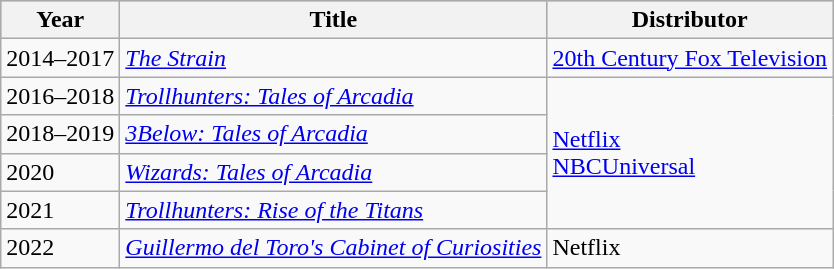<table class="wikitable">
<tr style="background:#b0c4de; text-align:center;">
<th>Year</th>
<th>Title</th>
<th>Distributor</th>
</tr>
<tr>
<td>2014–2017</td>
<td><em><a href='#'>The Strain</a></em></td>
<td><a href='#'>20th Century Fox Television</a></td>
</tr>
<tr>
<td>2016–2018</td>
<td><em><a href='#'>Trollhunters: Tales of Arcadia</a></em></td>
<td rowspan="4"><a href='#'>Netflix</a><br><a href='#'>NBCUniversal</a></td>
</tr>
<tr>
<td>2018–2019</td>
<td><em><a href='#'>3Below: Tales of Arcadia</a></em></td>
</tr>
<tr>
<td>2020</td>
<td><em><a href='#'>Wizards: Tales of Arcadia</a></em></td>
</tr>
<tr>
<td>2021</td>
<td><em><a href='#'>Trollhunters: Rise of the Titans</a></em></td>
</tr>
<tr>
<td>2022</td>
<td><em><a href='#'>Guillermo del Toro's Cabinet of Curiosities</a></em></td>
<td>Netflix</td>
</tr>
</table>
